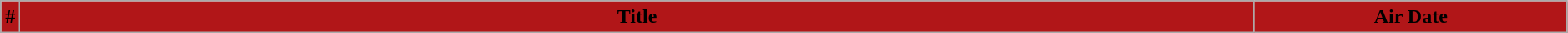<table class="wikitable plainrowheaders" width="99%" style="background:#FFFFFF;">
<tr>
<th width="1%" style="background:#B11618;">#</th>
<th style="background:#B11618;">Title</th>
<th width="20%" style="background:#B11618;">Air Date<br>











</th>
</tr>
</table>
